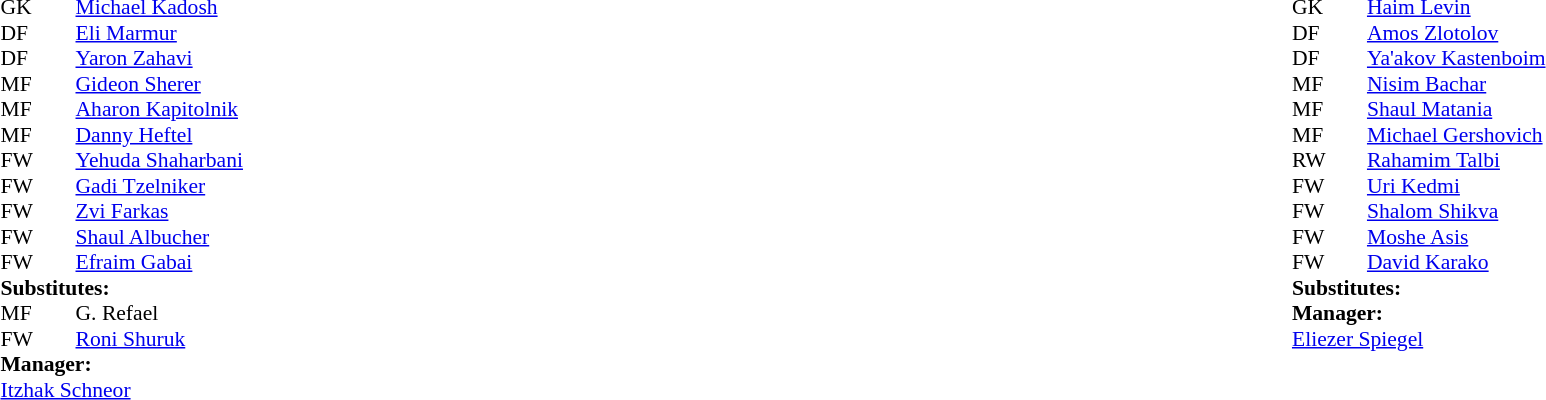<table width="100%">
<tr>
<td valign="top" width="50%"><br><table style="font-size: 90%" cellspacing="0" cellpadding="0">
<tr>
<th width="25"></th>
<th width="25"></th>
</tr>
<tr>
<td>GK</td>
<td><strong> </strong></td>
<td> <a href='#'>Michael Kadosh</a></td>
<td></td>
</tr>
<tr>
<td>DF</td>
<td><strong> </strong></td>
<td> <a href='#'>Eli Marmur</a></td>
<td></td>
</tr>
<tr>
<td>DF</td>
<td><strong> </strong></td>
<td> <a href='#'>Yaron Zahavi</a></td>
<td></td>
</tr>
<tr>
<td>MF</td>
<td><strong> </strong></td>
<td> <a href='#'>Gideon Sherer</a></td>
<td></td>
</tr>
<tr>
<td>MF</td>
<td><strong> </strong></td>
<td> <a href='#'>Aharon Kapitolnik</a></td>
<td></td>
</tr>
<tr>
<td>MF</td>
<td><strong> </strong></td>
<td> <a href='#'>Danny Heftel</a></td>
<td></td>
</tr>
<tr>
<td>FW</td>
<td><strong> </strong></td>
<td> <a href='#'>Yehuda Shaharbani</a></td>
<td></td>
</tr>
<tr>
<td>FW</td>
<td><strong> </strong></td>
<td> <a href='#'>Gadi Tzelniker</a></td>
<td></td>
</tr>
<tr>
<td>FW</td>
<td><strong> </strong></td>
<td> <a href='#'>Zvi Farkas</a></td>
<td></td>
</tr>
<tr>
<td>FW</td>
<td><strong> </strong></td>
<td> <a href='#'>Shaul Albucher</a></td>
<td></td>
</tr>
<tr>
<td>FW</td>
<td><strong> </strong></td>
<td> <a href='#'>Efraim Gabai</a></td>
<td></td>
</tr>
<tr>
<td colspan=4><strong>Substitutes:</strong></td>
</tr>
<tr>
<td>MF</td>
<td><strong> </strong></td>
<td> G. Refael</td>
<td></td>
<td></td>
</tr>
<tr>
<td>FW</td>
<td><strong> </strong></td>
<td> <a href='#'>Roni Shuruk</a></td>
<td></td>
<td></td>
</tr>
<tr>
<td colspan=4><strong>Manager:</strong></td>
</tr>
<tr>
<td colspan="4"> <a href='#'>Itzhak Schneor</a></td>
</tr>
</table>
</td>
<td valign="top"></td>
<td valign="top" width="50%"><br><table style="font-size: 90%" cellspacing="0" cellpadding="0" align=center>
<tr>
<th width="25"></th>
<th width="25"></th>
</tr>
<tr>
<td>GK</td>
<td><strong> </strong></td>
<td> <a href='#'>Haim Levin</a></td>
<td></td>
</tr>
<tr>
<td>DF</td>
<td><strong> </strong></td>
<td> <a href='#'>Amos Zlotolov</a></td>
<td></td>
</tr>
<tr>
<td>DF</td>
<td><strong> </strong></td>
<td> <a href='#'>Ya'akov Kastenboim</a></td>
<td></td>
</tr>
<tr>
<td>MF</td>
<td><strong> </strong></td>
<td> <a href='#'>Nisim Bachar</a></td>
<td></td>
</tr>
<tr>
<td>MF</td>
<td><strong> </strong></td>
<td> <a href='#'>Shaul Matania</a></td>
<td></td>
</tr>
<tr>
<td>MF</td>
<td><strong> </strong></td>
<td> <a href='#'>Michael Gershovich</a></td>
<td></td>
</tr>
<tr>
<td>RW</td>
<td><strong> </strong></td>
<td> <a href='#'>Rahamim Talbi</a></td>
<td></td>
</tr>
<tr>
<td>FW</td>
<td><strong> </strong></td>
<td> <a href='#'>Uri Kedmi</a></td>
</tr>
<tr>
<td>FW</td>
<td><strong> </strong></td>
<td> <a href='#'>Shalom Shikva</a></td>
<td></td>
</tr>
<tr>
<td>FW</td>
<td><strong> </strong></td>
<td> <a href='#'>Moshe Asis</a></td>
<td></td>
</tr>
<tr>
<td>FW</td>
<td><strong> </strong></td>
<td> <a href='#'>David Karako</a></td>
<td></td>
</tr>
<tr>
<td colspan=4><strong>Substitutes:</strong></td>
</tr>
<tr>
<td colspan=4><strong>Manager:</strong></td>
</tr>
<tr>
<td colspan="4"> <a href='#'>Eliezer Spiegel</a></td>
</tr>
</table>
</td>
</tr>
</table>
